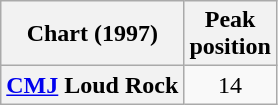<table class="wikitable sortable plainrowheaders" style="text-align:center;">
<tr>
<th>Chart (1997)</th>
<th>Peak<br>position</th>
</tr>
<tr>
<th scope="row"><a href='#'>CMJ</a> Loud Rock</th>
<td>14</td>
</tr>
</table>
